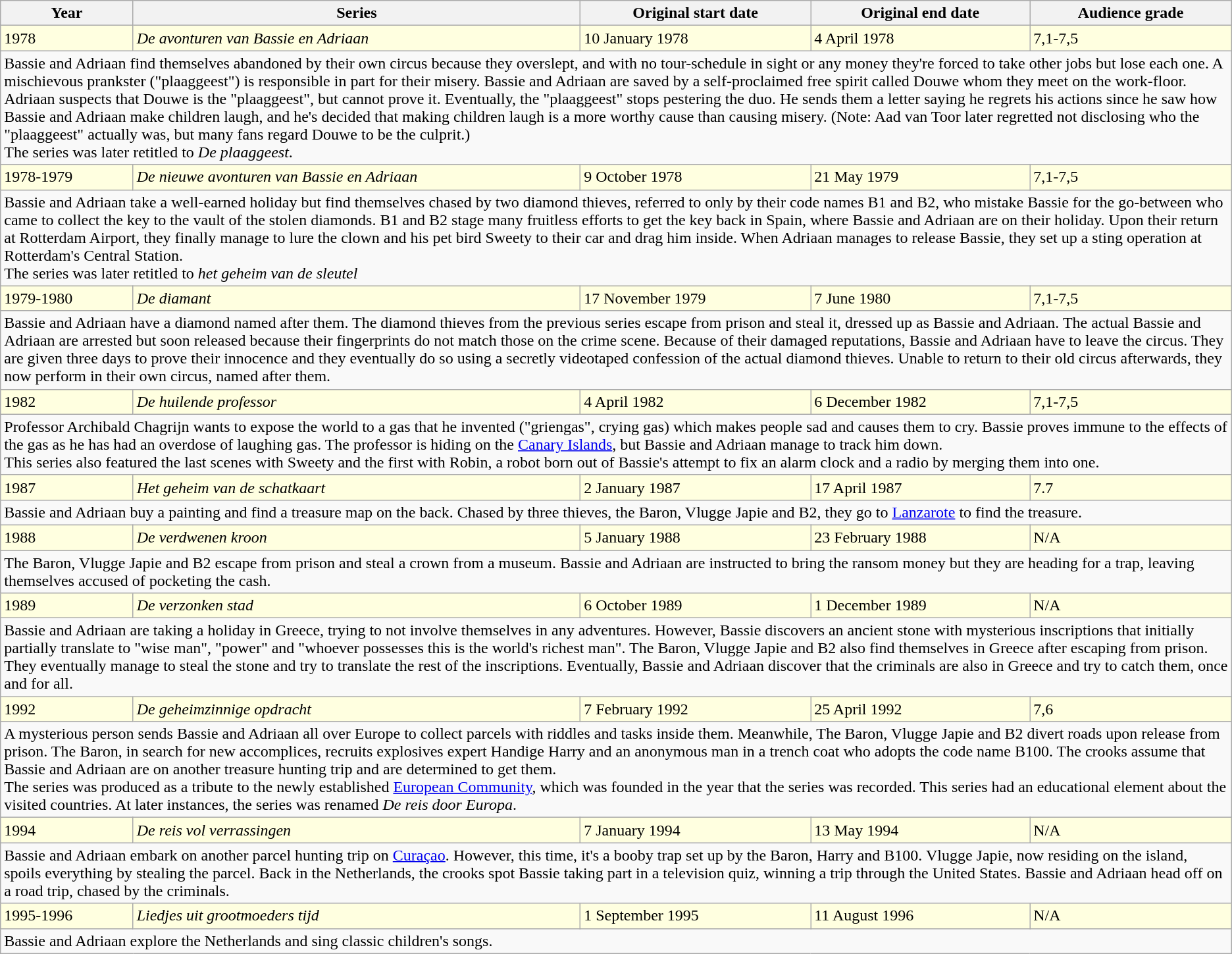<table class="wikitable">
<tr>
<th>Year</th>
<th>Series</th>
<th>Original start date</th>
<th>Original end date</th>
<th>Audience grade</th>
</tr>
<tr>
<td style="background:lightyellow">1978</td>
<td style="background:lightyellow"><em>De avonturen van Bassie en Adriaan</em></td>
<td style="background:lightyellow">10 January 1978</td>
<td style="background:lightyellow">4 April 1978</td>
<td style="background:lightyellow">7,1-7,5</td>
</tr>
<tr>
<td colspan="5">Bassie and Adriaan find themselves abandoned by their own circus because they overslept, and with no tour-schedule in sight or any money they're forced to take other jobs but lose each one. A mischievous prankster ("plaaggeest") is responsible in part for their misery. Bassie and Adriaan are saved by a self-proclaimed free spirit called Douwe whom they meet on the work-floor. Adriaan suspects that Douwe is the "plaaggeest", but cannot prove it. Eventually, the "plaaggeest" stops pestering the duo. He sends them a letter saying he regrets his actions since he saw how Bassie and Adriaan make children laugh, and he's decided that making children laugh is a more worthy cause than causing misery. (Note: Aad van Toor later regretted not disclosing who the "plaaggeest" actually was, but many fans regard Douwe to be the culprit.)<br>The series was later retitled to <em>De plaaggeest</em>.</td>
</tr>
<tr>
<td style="background:lightyellow">1978-1979</td>
<td style="background:lightyellow"><em>De nieuwe avonturen van Bassie en Adriaan</em></td>
<td style="background:lightyellow">9 October 1978</td>
<td style="background:lightyellow">21 May 1979</td>
<td style="background:lightyellow">7,1-7,5</td>
</tr>
<tr>
<td colspan="5">Bassie and Adriaan take a well-earned holiday but find themselves chased by two diamond thieves, referred to only by their code names B1 and B2, who mistake Bassie for the go-between who came to collect the key to the vault of the stolen diamonds. B1 and B2 stage many fruitless efforts to get the key back in Spain, where Bassie and Adriaan are on their holiday. Upon their return at Rotterdam Airport, they finally manage to lure the clown and his pet bird Sweety to their car and drag him inside. When Adriaan manages to release Bassie, they set up a sting operation at Rotterdam's Central Station.<br>The series was later retitled to <em>het geheim van de sleutel</em></td>
</tr>
<tr>
<td style="background:lightyellow">1979-1980</td>
<td style="background:lightyellow"><em>De diamant</em></td>
<td style="background:lightyellow">17 November 1979</td>
<td style="background:lightyellow">7 June 1980</td>
<td style="background:lightyellow">7,1-7,5</td>
</tr>
<tr>
<td colspan="5">Bassie and Adriaan have a diamond named after them. The diamond thieves from the previous series escape from prison and steal it, dressed  up as Bassie and Adriaan. The actual Bassie and Adriaan are arrested but soon released because their fingerprints do not match those on the crime scene. Because of their damaged reputations, Bassie and Adriaan have to leave the circus. They are given three days to prove their innocence and they eventually do so using a secretly videotaped confession of the actual diamond thieves. Unable to return to their old circus afterwards, they now perform in their own circus, named after them.</td>
</tr>
<tr>
<td style="background:lightyellow">1982</td>
<td style="background:lightyellow"><em>De huilende professor</em></td>
<td style="background:lightyellow">4 April 1982</td>
<td style="background:lightyellow">6 December 1982</td>
<td style="background:lightyellow">7,1-7,5</td>
</tr>
<tr>
<td colspan="5">Professor Archibald Chagrijn wants to expose the world to a gas that he invented ("griengas", crying gas) which makes people sad and causes them to cry. Bassie proves immune to the effects of the gas as he has had an overdose of laughing gas. The professor is hiding on the <a href='#'>Canary Islands</a>, but Bassie and Adriaan manage to track him down.<br>This series also featured the last scenes with Sweety and the first with Robin, a robot born out of Bassie's attempt to fix an alarm clock and a radio by merging them into one.</td>
</tr>
<tr>
<td style="background:lightyellow">1987</td>
<td style="background:lightyellow"><em>Het geheim van de schatkaart</em></td>
<td style="background:lightyellow">2 January 1987</td>
<td style="background:lightyellow">17 April 1987</td>
<td style="background:lightyellow">7.7</td>
</tr>
<tr>
<td colspan="5">Bassie and Adriaan buy a painting and find a treasure map on the back. Chased by three thieves, the Baron, Vlugge Japie and B2, they go to <a href='#'>Lanzarote</a> to find the treasure.</td>
</tr>
<tr>
<td style="background:lightyellow">1988</td>
<td style="background:lightyellow"><em>De verdwenen kroon</em></td>
<td style="background:lightyellow">5 January 1988</td>
<td style="background:lightyellow">23 February 1988</td>
<td style="background:lightyellow">N/A</td>
</tr>
<tr>
<td colspan="5">The Baron, Vlugge Japie and B2 escape from prison and steal a crown from a museum. Bassie and Adriaan are instructed to bring the ransom money but they are heading for a trap, leaving themselves accused of pocketing the cash.</td>
</tr>
<tr>
<td style="background:lightyellow">1989</td>
<td style="background:lightyellow"><em>De verzonken stad</em></td>
<td style="background:lightyellow">6 October 1989</td>
<td style="background:lightyellow">1 December 1989</td>
<td style="background:lightyellow">N/A</td>
</tr>
<tr>
<td colspan="5">Bassie and Adriaan are taking a holiday in Greece, trying to not involve themselves in any adventures. However, Bassie discovers an ancient stone with mysterious inscriptions that initially partially translate to "wise man", "power" and "whoever possesses this is the world's richest man". The Baron, Vlugge Japie and B2 also find themselves in Greece after escaping from prison. They eventually manage to steal the stone and try to translate the rest of the inscriptions. Eventually, Bassie and Adriaan discover that the criminals are also in Greece and try to catch them, once and for all.</td>
</tr>
<tr>
<td style="background:lightyellow">1992</td>
<td style="background:lightyellow"><em>De geheimzinnige opdracht</em></td>
<td style="background:lightyellow">7 February 1992</td>
<td style="background:lightyellow">25 April 1992</td>
<td style="background:lightyellow">7,6</td>
</tr>
<tr>
<td colspan="5">A mysterious person sends Bassie and Adriaan all over Europe to collect parcels with riddles and tasks inside them. Meanwhile, The Baron, Vlugge Japie and B2 divert roads upon release from prison. The Baron, in search for new accomplices, recruits explosives expert Handige Harry and an anonymous man in a trench coat who adopts the code name B100. The crooks assume that Bassie and Adriaan are on another treasure hunting trip and are determined to get them.<br>The series was produced as a tribute to the newly established <a href='#'>European Community</a>, which was founded in the year that the series was recorded. This series had an educational element about the visited countries. At later instances, the series was renamed <em>De reis door Europa</em>.</td>
</tr>
<tr>
<td style="background:lightyellow">1994</td>
<td style="background:lightyellow"><em>De reis vol verrassingen</em></td>
<td style="background:lightyellow">7 January 1994</td>
<td style="background:lightyellow">13 May 1994</td>
<td style="background:lightyellow">N/A</td>
</tr>
<tr>
<td colspan="5">Bassie and Adriaan embark on another parcel hunting trip on <a href='#'>Curaçao</a>. However, this time, it's a booby trap set up by the Baron, Harry and B100. Vlugge Japie, now residing on the island, spoils everything by stealing the parcel. Back in the Netherlands, the crooks spot Bassie taking part in a television quiz, winning a trip through the United States. Bassie and Adriaan head off on a road trip, chased by the criminals.</td>
</tr>
<tr>
<td style="background:lightyellow">1995-1996</td>
<td style="background:lightyellow"><em>Liedjes uit grootmoeders tijd</em></td>
<td style="background:lightyellow">1 September 1995</td>
<td style="background:lightyellow">11 August 1996</td>
<td style="background:lightyellow">N/A</td>
</tr>
<tr>
<td colspan="5">Bassie and Adriaan explore the Netherlands and sing classic children's songs.</td>
</tr>
</table>
